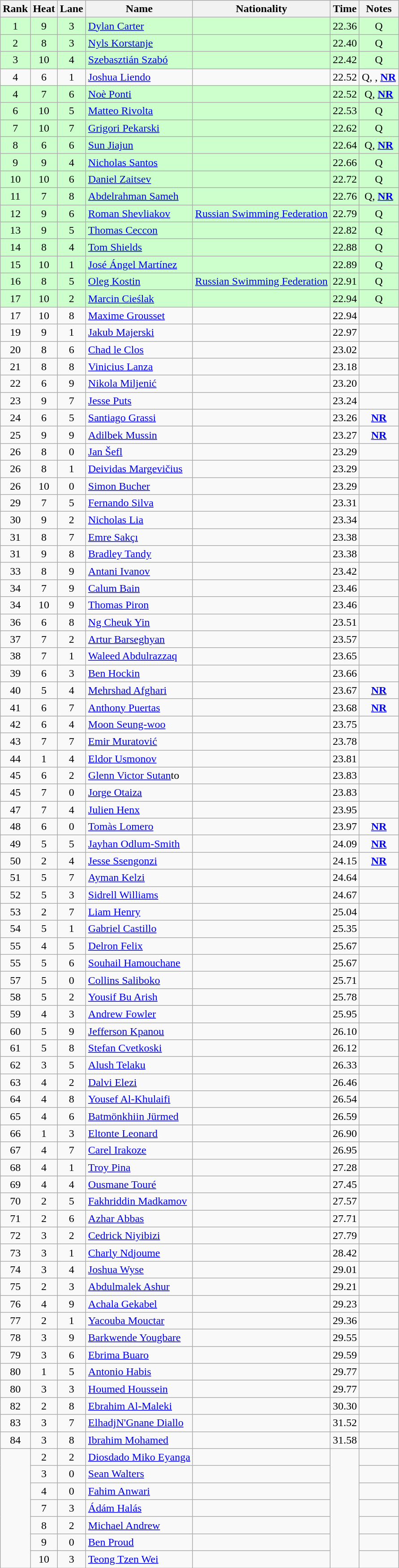<table class="wikitable sortable" style="text-align:center">
<tr>
<th>Rank</th>
<th>Heat</th>
<th>Lane</th>
<th>Name</th>
<th>Nationality</th>
<th>Time</th>
<th>Notes</th>
</tr>
<tr bgcolor=ccffcc>
<td>1</td>
<td>9</td>
<td>3</td>
<td align=left><a href='#'>Dylan Carter</a></td>
<td align=left></td>
<td>22.36</td>
<td>Q</td>
</tr>
<tr bgcolor=ccffcc>
<td>2</td>
<td>8</td>
<td>3</td>
<td align=left><a href='#'>Nyls Korstanje</a></td>
<td align=left></td>
<td>22.40</td>
<td>Q</td>
</tr>
<tr bgcolor=ccffcc>
<td>3</td>
<td>10</td>
<td>4</td>
<td align=left><a href='#'>Szebasztián Szabó</a></td>
<td align=left></td>
<td>22.42</td>
<td>Q</td>
</tr>
<tr>
<td>4</td>
<td>6</td>
<td>1</td>
<td align=left><a href='#'>Joshua Liendo</a></td>
<td align=left></td>
<td>22.52</td>
<td>Q, , <strong><a href='#'>NR</a></strong></td>
</tr>
<tr bgcolor=ccffcc>
<td>4</td>
<td>7</td>
<td>6</td>
<td align=left><a href='#'>Noè Ponti</a></td>
<td align=left></td>
<td>22.52</td>
<td>Q, <strong><a href='#'>NR</a></strong></td>
</tr>
<tr bgcolor=ccffcc>
<td>6</td>
<td>10</td>
<td>5</td>
<td align=left><a href='#'>Matteo Rivolta</a></td>
<td align=left></td>
<td>22.53</td>
<td>Q</td>
</tr>
<tr bgcolor=ccffcc>
<td>7</td>
<td>10</td>
<td>7</td>
<td align=left><a href='#'>Grigori Pekarski</a></td>
<td align=left></td>
<td>22.62</td>
<td>Q</td>
</tr>
<tr bgcolor=ccffcc>
<td>8</td>
<td>6</td>
<td>6</td>
<td align=left><a href='#'>Sun Jiajun</a></td>
<td align=left></td>
<td>22.64</td>
<td>Q, <strong><a href='#'>NR</a></strong></td>
</tr>
<tr bgcolor=ccffcc>
<td>9</td>
<td>9</td>
<td>4</td>
<td align=left><a href='#'>Nicholas Santos</a></td>
<td align=left></td>
<td>22.66</td>
<td>Q</td>
</tr>
<tr bgcolor=ccffcc>
<td>10</td>
<td>10</td>
<td>6</td>
<td align=left><a href='#'>Daniel Zaitsev</a></td>
<td align=left></td>
<td>22.72</td>
<td>Q</td>
</tr>
<tr bgcolor=ccffcc>
<td>11</td>
<td>7</td>
<td>8</td>
<td align=left><a href='#'>Abdelrahman Sameh</a></td>
<td align=left></td>
<td>22.76</td>
<td>Q, <strong><a href='#'>NR</a></strong></td>
</tr>
<tr bgcolor=ccffcc>
<td>12</td>
<td>9</td>
<td>6</td>
<td align=left><a href='#'>Roman Shevliakov</a></td>
<td align=left><a href='#'>Russian Swimming Federation</a></td>
<td>22.79</td>
<td>Q</td>
</tr>
<tr bgcolor=ccffcc>
<td>13</td>
<td>9</td>
<td>5</td>
<td align=left><a href='#'>Thomas Ceccon</a></td>
<td align=left></td>
<td>22.82</td>
<td>Q</td>
</tr>
<tr bgcolor=ccffcc>
<td>14</td>
<td>8</td>
<td>4</td>
<td align=left><a href='#'>Tom Shields</a></td>
<td align=left></td>
<td>22.88</td>
<td>Q</td>
</tr>
<tr bgcolor=ccffcc>
<td>15</td>
<td>10</td>
<td>1</td>
<td align=left><a href='#'>José Ángel Martínez</a></td>
<td align=left></td>
<td>22.89</td>
<td>Q</td>
</tr>
<tr bgcolor=ccffcc>
<td>16</td>
<td>8</td>
<td>5</td>
<td align=left><a href='#'>Oleg Kostin</a></td>
<td align=left><a href='#'>Russian Swimming Federation</a></td>
<td>22.91</td>
<td>Q</td>
</tr>
<tr bgcolor=ccffcc>
<td>17</td>
<td>10</td>
<td>2</td>
<td align=left><a href='#'>Marcin Cieślak</a></td>
<td align=left></td>
<td>22.94</td>
<td>Q</td>
</tr>
<tr>
<td>17</td>
<td>10</td>
<td>8</td>
<td align=left><a href='#'>Maxime Grousset</a></td>
<td align=left></td>
<td>22.94</td>
<td></td>
</tr>
<tr>
<td>19</td>
<td>9</td>
<td>1</td>
<td align=left><a href='#'>Jakub Majerski</a></td>
<td align=left></td>
<td>22.97</td>
<td></td>
</tr>
<tr>
<td>20</td>
<td>8</td>
<td>6</td>
<td align=left><a href='#'>Chad le Clos</a></td>
<td align=left></td>
<td>23.02</td>
<td></td>
</tr>
<tr>
<td>21</td>
<td>8</td>
<td>8</td>
<td align=left><a href='#'>Vinicius Lanza</a></td>
<td align=left></td>
<td>23.18</td>
<td></td>
</tr>
<tr>
<td>22</td>
<td>6</td>
<td>9</td>
<td align=left><a href='#'>Nikola Miljenić</a></td>
<td align=left></td>
<td>23.20</td>
<td></td>
</tr>
<tr>
<td>23</td>
<td>9</td>
<td>7</td>
<td align=left><a href='#'>Jesse Puts</a></td>
<td align=left></td>
<td>23.24</td>
<td></td>
</tr>
<tr>
<td>24</td>
<td>6</td>
<td>5</td>
<td align=left><a href='#'>Santiago Grassi</a></td>
<td align=left></td>
<td>23.26</td>
<td><strong><a href='#'>NR</a></strong></td>
</tr>
<tr>
<td>25</td>
<td>9</td>
<td>9</td>
<td align=left><a href='#'>Adilbek Mussin</a></td>
<td align=left></td>
<td>23.27</td>
<td><strong><a href='#'>NR</a></strong></td>
</tr>
<tr>
<td>26</td>
<td>8</td>
<td>0</td>
<td align=left><a href='#'>Jan Šefl</a></td>
<td align=left></td>
<td>23.29</td>
<td></td>
</tr>
<tr>
<td>26</td>
<td>8</td>
<td>1</td>
<td align=left><a href='#'>Deividas Margevičius</a></td>
<td align=left></td>
<td>23.29</td>
<td></td>
</tr>
<tr>
<td>26</td>
<td>10</td>
<td>0</td>
<td align=left><a href='#'>Simon Bucher</a></td>
<td align=left></td>
<td>23.29</td>
<td></td>
</tr>
<tr>
<td>29</td>
<td>7</td>
<td>5</td>
<td align=left><a href='#'>Fernando Silva</a></td>
<td align=left></td>
<td>23.31</td>
<td></td>
</tr>
<tr>
<td>30</td>
<td>9</td>
<td>2</td>
<td align=left><a href='#'>Nicholas Lia</a></td>
<td align=left></td>
<td>23.34</td>
<td></td>
</tr>
<tr>
<td>31</td>
<td>8</td>
<td>7</td>
<td align=left><a href='#'>Emre Sakçı</a></td>
<td align=left></td>
<td>23.38</td>
<td></td>
</tr>
<tr>
<td>31</td>
<td>9</td>
<td>8</td>
<td align=left><a href='#'>Bradley Tandy</a></td>
<td align=left></td>
<td>23.38</td>
<td></td>
</tr>
<tr>
<td>33</td>
<td>8</td>
<td>9</td>
<td align=left><a href='#'>Antani Ivanov</a></td>
<td align=left></td>
<td>23.42</td>
<td></td>
</tr>
<tr>
<td>34</td>
<td>7</td>
<td>9</td>
<td align=left><a href='#'>Calum Bain</a></td>
<td align=left></td>
<td>23.46</td>
<td></td>
</tr>
<tr>
<td>34</td>
<td>10</td>
<td>9</td>
<td align=left><a href='#'>Thomas Piron</a></td>
<td align=left></td>
<td>23.46</td>
<td></td>
</tr>
<tr>
<td>36</td>
<td>6</td>
<td>8</td>
<td align=left><a href='#'>Ng Cheuk Yin</a></td>
<td align=left></td>
<td>23.51</td>
<td></td>
</tr>
<tr>
<td>37</td>
<td>7</td>
<td>2</td>
<td align=left><a href='#'>Artur Barseghyan</a></td>
<td align=left></td>
<td>23.57</td>
<td></td>
</tr>
<tr>
<td>38</td>
<td>7</td>
<td>1</td>
<td align=left><a href='#'>Waleed Abdulrazzaq</a></td>
<td align=left></td>
<td>23.65</td>
<td></td>
</tr>
<tr>
<td>39</td>
<td>6</td>
<td>3</td>
<td align=left><a href='#'>Ben Hockin</a></td>
<td align=left></td>
<td>23.66</td>
<td></td>
</tr>
<tr>
<td>40</td>
<td>5</td>
<td>4</td>
<td align=left><a href='#'>Mehrshad Afghari</a></td>
<td align=left></td>
<td>23.67</td>
<td><strong><a href='#'>NR</a></strong></td>
</tr>
<tr>
<td>41</td>
<td>6</td>
<td>7</td>
<td align=left><a href='#'>Anthony Puertas</a></td>
<td align=left></td>
<td>23.68</td>
<td><strong><a href='#'>NR</a></strong></td>
</tr>
<tr>
<td>42</td>
<td>6</td>
<td>4</td>
<td align=left><a href='#'>Moon Seung-woo</a></td>
<td align=left></td>
<td>23.75</td>
<td></td>
</tr>
<tr>
<td>43</td>
<td>7</td>
<td>7</td>
<td align=left><a href='#'>Emir Muratović</a></td>
<td align=left></td>
<td>23.78</td>
<td></td>
</tr>
<tr>
<td>44</td>
<td>1</td>
<td>4</td>
<td align=left><a href='#'>Eldor Usmonov</a></td>
<td align=left></td>
<td>23.81</td>
<td></td>
</tr>
<tr>
<td>45</td>
<td>6</td>
<td>2</td>
<td align=left><a href='#'>Glenn Victor Sutan</a>to</td>
<td align=left></td>
<td>23.83</td>
<td></td>
</tr>
<tr>
<td>45</td>
<td>7</td>
<td>0</td>
<td align=left><a href='#'>Jorge Otaiza</a></td>
<td align=left></td>
<td>23.83</td>
<td></td>
</tr>
<tr>
<td>47</td>
<td>7</td>
<td>4</td>
<td align=left><a href='#'>Julien Henx</a></td>
<td align=left></td>
<td>23.95</td>
<td></td>
</tr>
<tr>
<td>48</td>
<td>6</td>
<td>0</td>
<td align=left><a href='#'>Tomàs Lomero</a></td>
<td align=left></td>
<td>23.97</td>
<td><strong><a href='#'>NR</a></strong></td>
</tr>
<tr>
<td>49</td>
<td>5</td>
<td>5</td>
<td align=left><a href='#'>Jayhan Odlum-Smith</a></td>
<td align=left></td>
<td>24.09</td>
<td><strong><a href='#'>NR</a></strong></td>
</tr>
<tr>
<td>50</td>
<td>2</td>
<td>4</td>
<td align=left><a href='#'>Jesse Ssengonzi</a></td>
<td align=left></td>
<td>24.15</td>
<td><strong><a href='#'>NR</a></strong></td>
</tr>
<tr>
<td>51</td>
<td>5</td>
<td>7</td>
<td align=left><a href='#'>Ayman Kelzi</a></td>
<td align=left></td>
<td>24.64</td>
<td></td>
</tr>
<tr>
<td>52</td>
<td>5</td>
<td>3</td>
<td align=left><a href='#'>Sidrell Williams</a></td>
<td align=left></td>
<td>24.67</td>
<td></td>
</tr>
<tr>
<td>53</td>
<td>2</td>
<td>7</td>
<td align=left><a href='#'>Liam Henry</a></td>
<td align=left></td>
<td>25.04</td>
<td></td>
</tr>
<tr>
<td>54</td>
<td>5</td>
<td>1</td>
<td align=left><a href='#'>Gabriel Castillo</a></td>
<td align=left></td>
<td>25.35</td>
<td></td>
</tr>
<tr>
<td>55</td>
<td>4</td>
<td>5</td>
<td align=left><a href='#'>Delron Felix</a></td>
<td align=left></td>
<td>25.67</td>
<td></td>
</tr>
<tr>
<td>55</td>
<td>5</td>
<td>6</td>
<td align=left><a href='#'>Souhail Hamouchane</a></td>
<td align=left></td>
<td>25.67</td>
<td></td>
</tr>
<tr>
<td>57</td>
<td>5</td>
<td>0</td>
<td align=left><a href='#'>Collins Saliboko</a></td>
<td align=left></td>
<td>25.71</td>
<td></td>
</tr>
<tr>
<td>58</td>
<td>5</td>
<td>2</td>
<td align=left><a href='#'>Yousif Bu Arish</a></td>
<td align=left></td>
<td>25.78</td>
<td></td>
</tr>
<tr>
<td>59</td>
<td>4</td>
<td>3</td>
<td align=left><a href='#'>Andrew Fowler</a></td>
<td align=left></td>
<td>25.95</td>
<td></td>
</tr>
<tr>
<td>60</td>
<td>5</td>
<td>9</td>
<td align=left><a href='#'>Jefferson Kpanou</a></td>
<td align=left></td>
<td>26.10</td>
<td></td>
</tr>
<tr>
<td>61</td>
<td>5</td>
<td>8</td>
<td align=left><a href='#'>Stefan Cvetkoski</a></td>
<td align=left></td>
<td>26.12</td>
<td></td>
</tr>
<tr>
<td>62</td>
<td>3</td>
<td>5</td>
<td align=left><a href='#'>Alush Telaku</a></td>
<td align=left></td>
<td>26.33</td>
<td></td>
</tr>
<tr>
<td>63</td>
<td>4</td>
<td>2</td>
<td align=left><a href='#'>Dalvi Elezi</a></td>
<td align=left></td>
<td>26.46</td>
<td></td>
</tr>
<tr>
<td>64</td>
<td>4</td>
<td>8</td>
<td align=left><a href='#'>Yousef Al-Khulaifi</a></td>
<td align=left></td>
<td>26.54</td>
<td></td>
</tr>
<tr>
<td>65</td>
<td>4</td>
<td>6</td>
<td align=left><a href='#'>Batmönkhiin Jürmed</a></td>
<td align=left></td>
<td>26.59</td>
<td></td>
</tr>
<tr>
<td>66</td>
<td>1</td>
<td>3</td>
<td align=left><a href='#'>Eltonte Leonard</a></td>
<td align=left></td>
<td>26.90</td>
<td></td>
</tr>
<tr>
<td>67</td>
<td>4</td>
<td>7</td>
<td align=left><a href='#'>Carel Irakoze</a></td>
<td align=left></td>
<td>26.95</td>
<td></td>
</tr>
<tr>
<td>68</td>
<td>4</td>
<td>1</td>
<td align=left><a href='#'>Troy Pina</a></td>
<td align=left></td>
<td>27.28</td>
<td></td>
</tr>
<tr>
<td>69</td>
<td>4</td>
<td>4</td>
<td align=left><a href='#'>Ousmane Touré</a></td>
<td align=left></td>
<td>27.45</td>
<td></td>
</tr>
<tr>
<td>70</td>
<td>2</td>
<td>5</td>
<td align=left><a href='#'>Fakhriddin Madkamov</a></td>
<td align=left></td>
<td>27.57</td>
<td></td>
</tr>
<tr>
<td>71</td>
<td>2</td>
<td>6</td>
<td align=left><a href='#'>Azhar Abbas</a></td>
<td align=left></td>
<td>27.71</td>
<td></td>
</tr>
<tr>
<td>72</td>
<td>3</td>
<td>2</td>
<td align=left><a href='#'>Cedrick Niyibizi</a></td>
<td align=left></td>
<td>27.79</td>
<td></td>
</tr>
<tr>
<td>73</td>
<td>3</td>
<td>1</td>
<td align=left><a href='#'>Charly Ndjoume</a></td>
<td align=left></td>
<td>28.42</td>
<td></td>
</tr>
<tr>
<td>74</td>
<td>3</td>
<td>4</td>
<td align=left><a href='#'>Joshua Wyse</a></td>
<td align=left></td>
<td>29.01</td>
<td></td>
</tr>
<tr>
<td>75</td>
<td>2</td>
<td>3</td>
<td align=left><a href='#'>Abdulmalek Ashur</a></td>
<td align=left></td>
<td>29.21</td>
<td></td>
</tr>
<tr>
<td>76</td>
<td>4</td>
<td>9</td>
<td align=left><a href='#'>Achala Gekabel</a></td>
<td align=left></td>
<td>29.23</td>
<td></td>
</tr>
<tr>
<td>77</td>
<td>2</td>
<td>1</td>
<td align=left><a href='#'>Yacouba Mouctar</a></td>
<td align=left></td>
<td>29.36</td>
<td></td>
</tr>
<tr>
<td>78</td>
<td>3</td>
<td>9</td>
<td align=left><a href='#'>Barkwende Yougbare</a></td>
<td align=left></td>
<td>29.55</td>
<td></td>
</tr>
<tr>
<td>79</td>
<td>3</td>
<td>6</td>
<td align=left><a href='#'>Ebrima Buaro</a></td>
<td align=left></td>
<td>29.59</td>
<td></td>
</tr>
<tr>
<td>80</td>
<td>1</td>
<td>5</td>
<td align=left><a href='#'>Antonio Habis</a></td>
<td align=left></td>
<td>29.77</td>
<td></td>
</tr>
<tr>
<td>80</td>
<td>3</td>
<td>3</td>
<td align=left><a href='#'>Houmed Houssein</a></td>
<td align=left></td>
<td>29.77</td>
<td></td>
</tr>
<tr>
<td>82</td>
<td>2</td>
<td>8</td>
<td align=left><a href='#'>Ebrahim Al-Maleki</a></td>
<td align=left></td>
<td>30.30</td>
<td></td>
</tr>
<tr>
<td>83</td>
<td>3</td>
<td>7</td>
<td align=left><a href='#'>ElhadjN'Gnane Diallo</a></td>
<td align=left></td>
<td>31.52</td>
<td></td>
</tr>
<tr>
<td>84</td>
<td>3</td>
<td>8</td>
<td align=left><a href='#'>Ibrahim Mohamed</a></td>
<td align=left></td>
<td>31.58</td>
<td></td>
</tr>
<tr>
<td rowspan=7></td>
<td>2</td>
<td>2</td>
<td align=left><a href='#'>Diosdado Miko Eyanga</a></td>
<td align=left></td>
<td rowspan=7></td>
<td></td>
</tr>
<tr>
<td>3</td>
<td>0</td>
<td align=left><a href='#'>Sean Walters</a></td>
<td align=left></td>
<td></td>
</tr>
<tr>
<td>4</td>
<td>0</td>
<td align=left><a href='#'>Fahim Anwari</a></td>
<td align=left></td>
<td></td>
</tr>
<tr>
<td>7</td>
<td>3</td>
<td align=left><a href='#'>Ádám Halás</a></td>
<td align=left></td>
<td></td>
</tr>
<tr>
<td>8</td>
<td>2</td>
<td align=left><a href='#'>Michael Andrew</a></td>
<td align=left></td>
<td></td>
</tr>
<tr>
<td>9</td>
<td>0</td>
<td align=left><a href='#'>Ben Proud</a></td>
<td align=left></td>
<td></td>
</tr>
<tr>
<td>10</td>
<td>3</td>
<td align=left><a href='#'>Teong Tzen Wei</a></td>
<td align=left></td>
<td></td>
</tr>
</table>
